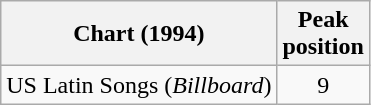<table class="wikitable">
<tr>
<th>Chart (1994)</th>
<th>Peak<br>position</th>
</tr>
<tr>
<td>US Latin Songs (<em>Billboard</em>)</td>
<td align="center">9</td>
</tr>
</table>
